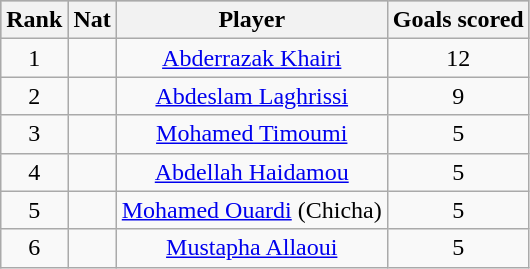<table class="wikitable">
<tr bgcolor="#B2B2B2">
<th><strong>Rank</strong></th>
<th><strong>Nat</strong></th>
<th><strong>Player</strong></th>
<th><strong>Goals scored</strong></th>
</tr>
<tr align=center>
<td>1</td>
<td></td>
<td><a href='#'>Abderrazak Khairi</a></td>
<td>12</td>
</tr>
<tr align=center>
<td>2</td>
<td></td>
<td><a href='#'>Abdeslam Laghrissi</a></td>
<td>9</td>
</tr>
<tr align=center>
<td>3</td>
<td></td>
<td><a href='#'>Mohamed Timoumi</a></td>
<td>5</td>
</tr>
<tr align=center>
<td>4</td>
<td></td>
<td><a href='#'>Abdellah Haidamou</a></td>
<td>5</td>
</tr>
<tr align=center>
<td>5</td>
<td></td>
<td><a href='#'>Mohamed Ouardi</a> (Chicha)</td>
<td>5</td>
</tr>
<tr align=center>
<td>6</td>
<td></td>
<td><a href='#'>Mustapha Allaoui</a></td>
<td>5</td>
</tr>
</table>
